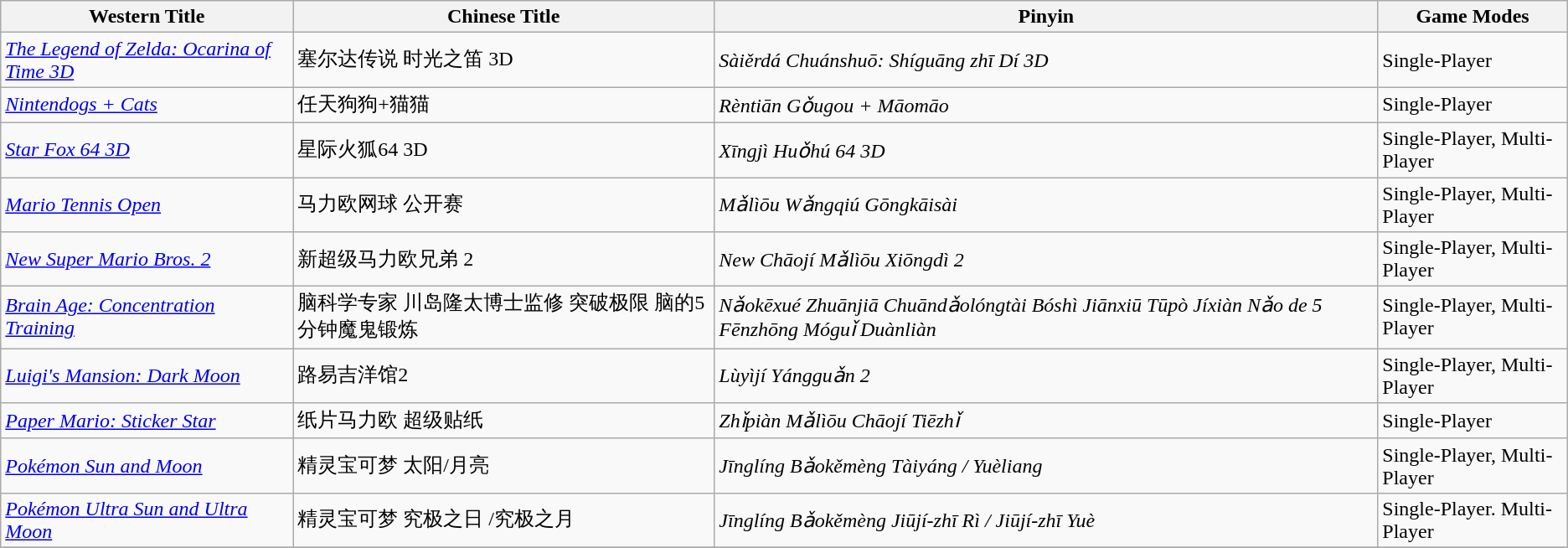<table class="wikitable">
<tr>
<th>Western Title</th>
<th>Chinese Title</th>
<th>Pinyin</th>
<th>Game Modes</th>
</tr>
<tr>
<td><em><a href='#'>The Legend of Zelda: Ocarina of Time 3D</a></em></td>
<td>塞尔达传说 时光之笛 3D</td>
<td><em>Sàiěrdá Chuánshuō: Shíguāng zhī Dí 3D</em></td>
<td>Single-Player</td>
</tr>
<tr>
<td><em><a href='#'>Nintendogs + Cats</a></em></td>
<td>任天狗狗+猫猫</td>
<td><em>Rèntiān Gǒugou + Māomāo</em></td>
<td>Single-Player</td>
</tr>
<tr>
<td><em><a href='#'>Star Fox 64 3D</a></em></td>
<td>星际火狐64 3D</td>
<td><em>Xīngjì Huǒhú 64 3D</em></td>
<td>Single-Player, Multi-Player</td>
</tr>
<tr>
<td><em><a href='#'>Mario Tennis Open</a></em></td>
<td>马力欧网球 公开赛</td>
<td><em>Mǎlìōu Wǎngqiú Gōngkāisài</em></td>
<td>Single-Player, Multi-Player</td>
</tr>
<tr>
<td><em><a href='#'>New Super Mario Bros. 2</a></em></td>
<td>新超级马力欧兄弟 2</td>
<td><em>New Chāojí Mǎlìōu Xiōngdì 2</em></td>
<td>Single-Player, Multi-Player</td>
</tr>
<tr>
<td><em><a href='#'>Brain Age: Concentration Training</a></em></td>
<td>脑科学专家 川岛隆太博士监修 突破极限 脑的5分钟魔鬼锻炼</td>
<td><em>Nǎokēxué Zhuānjiā Chuāndǎolóngtài Bóshì Jiānxiū Tūpò Jíxiàn Nǎo de 5 Fēnzhōng Móguǐ Duànliàn</em></td>
<td>Single-Player, Multi-Player</td>
</tr>
<tr>
<td><em><a href='#'>Luigi's Mansion: Dark Moon</a></em></td>
<td>路易吉洋馆2</td>
<td><em>Lùyìjí Yángguǎn 2</em></td>
<td>Single-Player, Multi-Player</td>
</tr>
<tr>
<td><em><a href='#'>Paper Mario: Sticker Star</a></em></td>
<td>纸片马力欧 超级贴纸</td>
<td><em>Zhǐpiàn Mǎlìōu Chāojí Tiēzhǐ</em></td>
<td>Single-Player</td>
</tr>
<tr>
<td><em><a href='#'>Pokémon Sun and Moon</a></em></td>
<td>精灵宝可梦 太阳/月亮</td>
<td><em>Jīnglíng Bǎokěmèng Tàiyáng / Yuèliang</em></td>
<td>Single-Player, Multi-Player</td>
</tr>
<tr>
<td><em><a href='#'>Pokémon Ultra Sun and Ultra Moon</a></em></td>
<td>精灵宝可梦 究极之日 /究极之月</td>
<td><em>Jīnglíng Bǎokěmèng Jiūjí-zhī Rì / Jiūjí-zhī Yuè</em></td>
<td>Single-Player. Multi-Player</td>
</tr>
<tr>
</tr>
</table>
